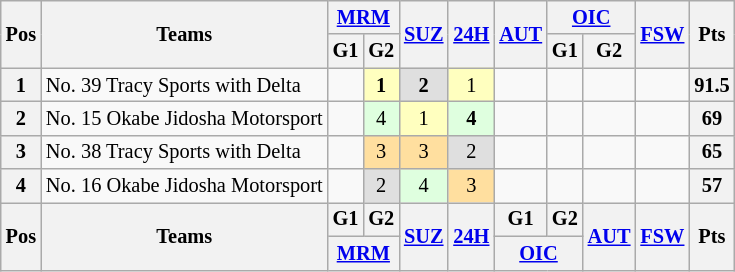<table class="wikitable" style="font-size:85%; text-align:center">
<tr>
<th rowspan=2>Pos</th>
<th rowspan=2>Teams</th>
<th colspan=2><a href='#'>MRM</a></th>
<th rowspan=2><a href='#'>SUZ</a></th>
<th rowspan=2><a href='#'>24H</a></th>
<th rowspan=2><a href='#'>AUT</a></th>
<th colspan=2><a href='#'>OIC</a></th>
<th rowspan=2><a href='#'>FSW</a></th>
<th rowspan=2>Pts</th>
</tr>
<tr>
<th>G1</th>
<th>G2</th>
<th>G1</th>
<th>G2</th>
</tr>
<tr>
<th>1</th>
<td align="left"> No. 39 Tracy Sports with Delta</td>
<td></td>
<td style="background:#FFFFBF;"><strong>1</strong></td>
<td style="background:#DFDFDF;"><strong>2</strong></td>
<td style="background:#FFFFBF;">1</td>
<td></td>
<td></td>
<td></td>
<td></td>
<th>91.5</th>
</tr>
<tr>
<th>2</th>
<td align="left"> No. 15 Okabe Jidosha Motorsport</td>
<td></td>
<td style="background:#DFFFDF;">4</td>
<td style="background:#FFFFBF;">1</td>
<td style="background:#DFFFDF;"><strong>4</strong></td>
<td></td>
<td></td>
<td></td>
<td></td>
<th>69</th>
</tr>
<tr>
<th>3</th>
<td align="left"> No. 38 Tracy Sports with Delta</td>
<td></td>
<td style="background:#FFDF9F;">3</td>
<td style="background:#FFDF9F;">3</td>
<td style="background:#DFDFDF;">2</td>
<td></td>
<td></td>
<td></td>
<td></td>
<th>65</th>
</tr>
<tr>
<th>4</th>
<td align="left"> No. 16 Okabe Jidosha Motorsport</td>
<td></td>
<td style="background:#DFDFDF;">2</td>
<td style="background:#DFFFDF;">4</td>
<td style="background:#FFDF9F;">3</td>
<td></td>
<td></td>
<td></td>
<td></td>
<th>57</th>
</tr>
<tr>
<th rowspan=2>Pos</th>
<th rowspan=2>Teams</th>
<th>G1</th>
<th>G2</th>
<th rowspan=2><a href='#'>SUZ</a></th>
<th rowspan=2><a href='#'>24H</a></th>
<th>G1</th>
<th>G2</th>
<th rowspan=2><a href='#'>AUT</a></th>
<th rowspan=2><a href='#'>FSW</a></th>
<th rowspan=2>Pts</th>
</tr>
<tr>
<th colspan=2><a href='#'>MRM</a></th>
<th colspan=2><a href='#'>OIC</a></th>
</tr>
</table>
